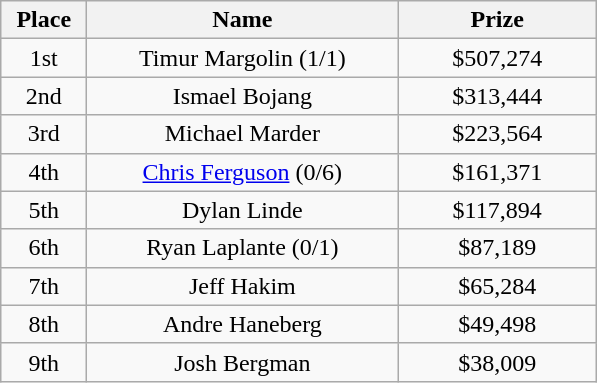<table class="wikitable">
<tr>
<th width="50">Place</th>
<th width="200">Name</th>
<th width="125">Prize</th>
</tr>
<tr>
<td align = "center">1st</td>
<td align = "center">Timur Margolin (1/1)</td>
<td align = "center">$507,274</td>
</tr>
<tr>
<td align = "center">2nd</td>
<td align = "center">Ismael Bojang</td>
<td align = "center">$313,444</td>
</tr>
<tr>
<td align = "center">3rd</td>
<td align = "center">Michael Marder</td>
<td align = "center">$223,564</td>
</tr>
<tr>
<td align = "center">4th</td>
<td align = "center"><a href='#'>Chris Ferguson</a> (0/6)</td>
<td align = "center">$161,371</td>
</tr>
<tr>
<td align = "center">5th</td>
<td align = "center">Dylan Linde</td>
<td align = "center">$117,894</td>
</tr>
<tr>
<td align = "center">6th</td>
<td align = "center">Ryan Laplante (0/1)</td>
<td align = "center">$87,189</td>
</tr>
<tr>
<td align = "center">7th</td>
<td align = "center">Jeff Hakim</td>
<td align = "center">$65,284</td>
</tr>
<tr>
<td align = "center">8th</td>
<td align = "center">Andre Haneberg</td>
<td align = "center">$49,498</td>
</tr>
<tr>
<td align = "center">9th</td>
<td align = "center">Josh Bergman</td>
<td align = "center">$38,009</td>
</tr>
</table>
